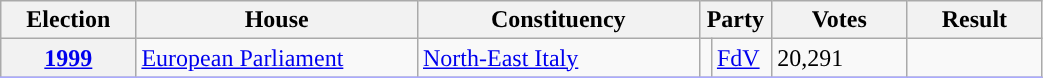<table class=wikitable style="width:55%; border:1px #AAAAFF solid">
<tr>
<th width=12%>Election</th>
<th width=25%>House</th>
<th width=25%>Constituency</th>
<th width=5% colspan="2">Party</th>
<th width=12%>Votes</th>
<th width=12%>Result</th>
</tr>
<tr>
<th><a href='#'>1999</a></th>
<td><a href='#'>European Parliament</a></td>
<td><a href='#'>North-East Italy</a></td>
<td></td>
<td><a href='#'>FdV</a></td>
<td>20,291</td>
<td></td>
</tr>
<tr>
</tr>
</table>
